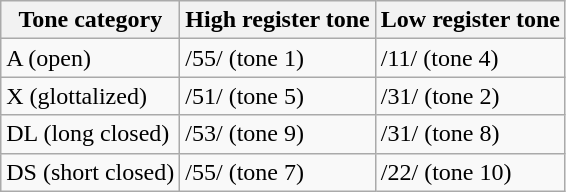<table class="wikitable">
<tr>
<th>Tone category</th>
<th>High register tone</th>
<th>Low register tone</th>
</tr>
<tr>
<td>A (open)</td>
<td>/55/ (tone 1)</td>
<td>/11/ (tone 4)</td>
</tr>
<tr>
<td>X (glottalized)</td>
<td>/51/ (tone 5)</td>
<td>/31/ (tone 2)</td>
</tr>
<tr>
<td>DL (long closed)</td>
<td>/53/ (tone 9)</td>
<td>/31/ (tone 8)</td>
</tr>
<tr>
<td>DS (short closed)</td>
<td>/55/ (tone 7)</td>
<td>/22/ (tone 10)</td>
</tr>
</table>
